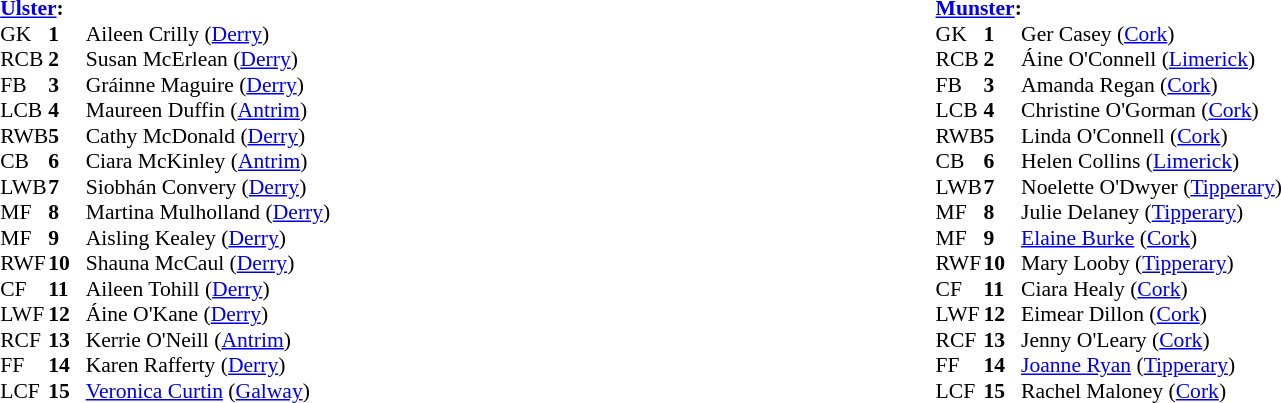<table width="100%">
<tr>
<td valign="top"></td>
<td valign="top" width="50%"><br><table style="font-size: 90%" cellspacing="0" cellpadding="0" align=center>
<tr>
<td colspan="4"><strong><a href='#'>Ulster</a>:</strong></td>
</tr>
<tr>
<th width="25"></th>
<th width="25"></th>
</tr>
<tr>
<td>GK</td>
<td><strong>1</strong></td>
<td>Aileen Crilly (<a href='#'>Derry</a>)</td>
</tr>
<tr>
<td>RCB</td>
<td><strong>2</strong></td>
<td>Susan McErlean (<a href='#'>Derry</a>)</td>
</tr>
<tr>
<td>FB</td>
<td><strong>3</strong></td>
<td>Gráinne Maguire (<a href='#'>Derry</a>)</td>
</tr>
<tr>
<td>LCB</td>
<td><strong>4</strong></td>
<td>Maureen Duffin (<a href='#'>Antrim</a>)</td>
</tr>
<tr>
<td>RWB</td>
<td><strong>5</strong></td>
<td>Cathy McDonald (<a href='#'>Derry</a>)</td>
</tr>
<tr>
<td>CB</td>
<td><strong>6</strong></td>
<td>Ciara McKinley (<a href='#'>Antrim</a>)</td>
</tr>
<tr>
<td>LWB</td>
<td><strong>7</strong></td>
<td>Siobhán Convery (<a href='#'>Derry</a>)</td>
</tr>
<tr>
<td>MF</td>
<td><strong>8</strong></td>
<td>Martina Mulholland (<a href='#'>Derry</a>)</td>
</tr>
<tr>
<td>MF</td>
<td><strong>9</strong></td>
<td>Aisling Kealey (<a href='#'>Derry</a>)</td>
</tr>
<tr>
<td>RWF</td>
<td><strong>10</strong></td>
<td>Shauna McCaul (<a href='#'>Derry</a>)</td>
</tr>
<tr>
<td>CF</td>
<td><strong>11</strong></td>
<td>Aileen Tohill (<a href='#'>Derry</a>)</td>
</tr>
<tr>
<td>LWF</td>
<td><strong>12</strong></td>
<td>Áine O'Kane (<a href='#'>Derry</a>)</td>
</tr>
<tr>
<td>RCF</td>
<td><strong>13</strong></td>
<td>Kerrie O'Neill (<a href='#'>Antrim</a>)</td>
</tr>
<tr>
<td>FF</td>
<td><strong>14</strong></td>
<td>Karen Rafferty (<a href='#'>Derry</a>)</td>
</tr>
<tr>
<td>LCF</td>
<td><strong>15</strong></td>
<td><a href='#'>Veronica Curtin</a> (<a href='#'>Galway</a>)</td>
</tr>
<tr>
</tr>
</table>
</td>
<td valign="top" width="50%"><br><table style="font-size: 90%" cellspacing="0" cellpadding="0" align=center>
<tr>
<td colspan="4"><strong><a href='#'>Munster</a>:</strong></td>
</tr>
<tr>
<th width="25"></th>
<th width="25"></th>
</tr>
<tr>
<td>GK</td>
<td><strong>1</strong></td>
<td>Ger Casey (<a href='#'>Cork</a>)</td>
</tr>
<tr>
<td>RCB</td>
<td><strong>2</strong></td>
<td>Áine O'Connell (<a href='#'>Limerick</a>)</td>
</tr>
<tr>
<td>FB</td>
<td><strong>3</strong></td>
<td>Amanda Regan (<a href='#'>Cork</a>)</td>
</tr>
<tr>
<td>LCB</td>
<td><strong>4</strong></td>
<td>Christine O'Gorman (<a href='#'>Cork</a>)</td>
</tr>
<tr |>
<td>RWB</td>
<td><strong>5</strong></td>
<td>Linda O'Connell (<a href='#'>Cork</a>)</td>
</tr>
<tr>
<td>CB</td>
<td><strong>6</strong></td>
<td>Helen Collins (<a href='#'>Limerick</a>)</td>
</tr>
<tr>
<td>LWB</td>
<td><strong>7</strong></td>
<td>Noelette O'Dwyer (<a href='#'>Tipperary</a>)</td>
</tr>
<tr>
<td>MF</td>
<td><strong>8</strong></td>
<td>Julie Delaney (<a href='#'>Tipperary</a>)</td>
</tr>
<tr>
<td>MF</td>
<td><strong>9</strong></td>
<td><a href='#'>Elaine Burke</a> (<a href='#'>Cork</a>)</td>
</tr>
<tr>
<td>RWF</td>
<td><strong>10</strong></td>
<td>Mary Looby (<a href='#'>Tipperary</a>)</td>
</tr>
<tr>
<td>CF</td>
<td><strong>11</strong></td>
<td>Ciara Healy (<a href='#'>Cork</a>)</td>
</tr>
<tr>
<td>LWF</td>
<td><strong>12</strong></td>
<td>Eimear Dillon (<a href='#'>Cork</a>)</td>
</tr>
<tr>
<td>RCF</td>
<td><strong>13</strong></td>
<td>Jenny O'Leary (<a href='#'>Cork</a>)</td>
</tr>
<tr>
<td>FF</td>
<td><strong>14</strong></td>
<td><a href='#'>Joanne Ryan</a> (<a href='#'>Tipperary</a>)</td>
</tr>
<tr>
<td>LCF</td>
<td><strong>15</strong></td>
<td>Rachel Maloney (<a href='#'>Cork</a>)</td>
</tr>
<tr>
</tr>
</table>
</td>
</tr>
</table>
